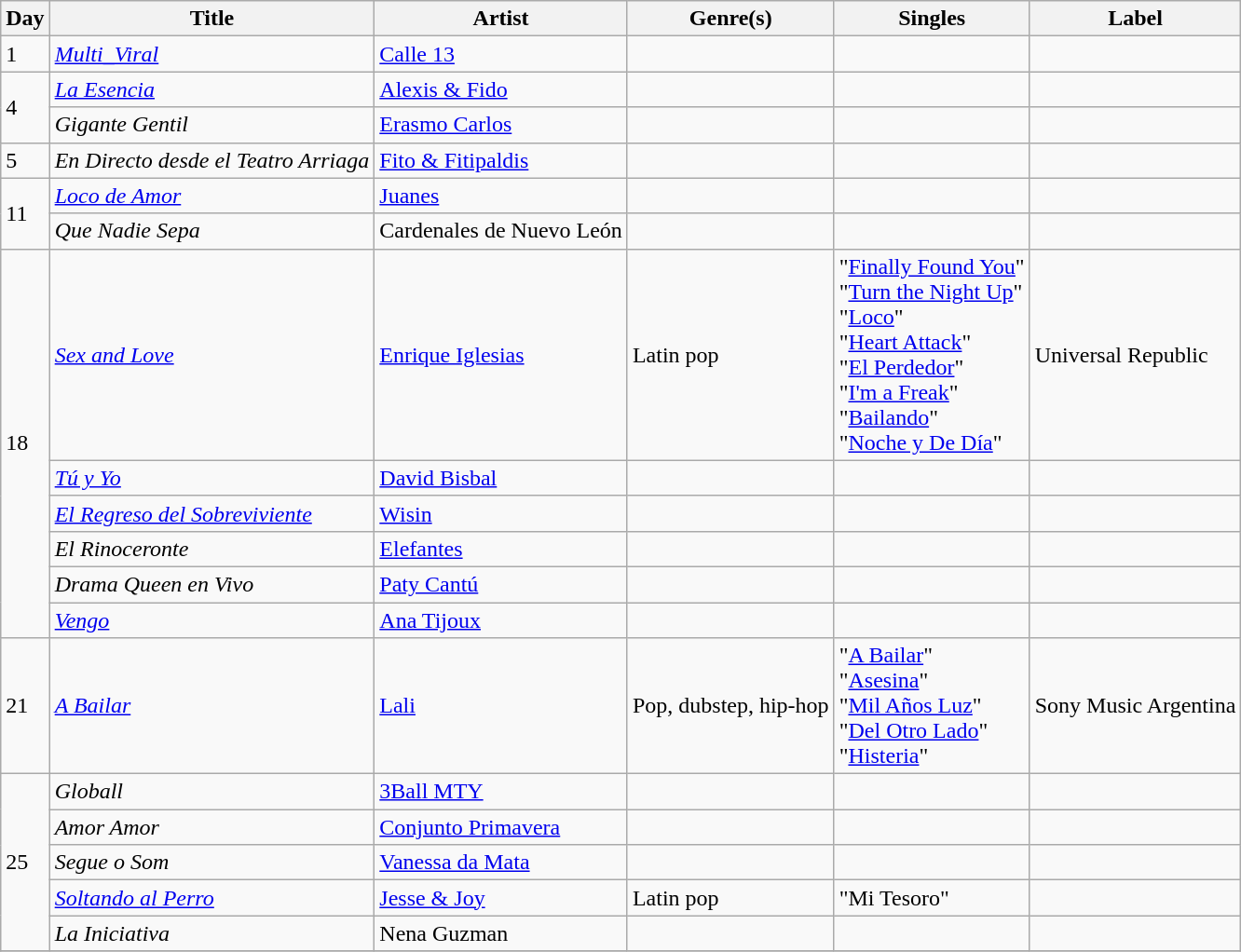<table class="wikitable sortable" style="text-align: left;">
<tr>
<th>Day</th>
<th>Title</th>
<th>Artist</th>
<th>Genre(s)</th>
<th>Singles</th>
<th>Label</th>
</tr>
<tr>
<td>1</td>
<td><em><a href='#'>Multi_Viral</a></em></td>
<td><a href='#'>Calle 13</a></td>
<td></td>
<td></td>
<td></td>
</tr>
<tr>
<td rowspan="2">4</td>
<td><em><a href='#'>La Esencia</a></em></td>
<td><a href='#'>Alexis & Fido</a></td>
<td></td>
<td></td>
<td></td>
</tr>
<tr>
<td><em>Gigante Gentil</em></td>
<td><a href='#'>Erasmo Carlos</a></td>
<td></td>
<td></td>
<td></td>
</tr>
<tr>
<td>5</td>
<td><em>En Directo desde el Teatro Arriaga</em></td>
<td><a href='#'>Fito & Fitipaldis</a></td>
<td></td>
<td></td>
<td></td>
</tr>
<tr>
<td rowspan="2">11</td>
<td><em><a href='#'>Loco de Amor</a></em></td>
<td><a href='#'>Juanes</a></td>
<td></td>
<td></td>
<td></td>
</tr>
<tr>
<td><em>Que Nadie Sepa</em></td>
<td>Cardenales de Nuevo León</td>
<td></td>
<td></td>
<td></td>
</tr>
<tr>
<td rowspan="6">18</td>
<td><em><a href='#'>Sex and Love</a></em></td>
<td><a href='#'>Enrique Iglesias</a></td>
<td>Latin pop</td>
<td>"<a href='#'>Finally Found You</a>"<br>"<a href='#'>Turn the Night Up</a>"<br>"<a href='#'>Loco</a>"<br>"<a href='#'>Heart Attack</a>"<br>"<a href='#'>El Perdedor</a>"<br>"<a href='#'>I'm a Freak</a>"<br>"<a href='#'>Bailando</a>"<br>"<a href='#'>Noche y De Día</a>"</td>
<td>Universal Republic</td>
</tr>
<tr>
<td><em><a href='#'>Tú y Yo</a></em></td>
<td><a href='#'>David Bisbal</a></td>
<td></td>
<td></td>
<td></td>
</tr>
<tr>
<td><em><a href='#'>El Regreso del Sobreviviente</a></em></td>
<td><a href='#'>Wisin</a></td>
<td></td>
<td></td>
<td></td>
</tr>
<tr>
<td><em> El Rinoceronte</em></td>
<td><a href='#'>Elefantes</a></td>
<td></td>
<td></td>
<td></td>
</tr>
<tr>
<td><em>Drama Queen en Vivo</em></td>
<td><a href='#'>Paty Cantú</a></td>
<td></td>
<td></td>
<td></td>
</tr>
<tr>
<td><em><a href='#'>Vengo</a></em></td>
<td><a href='#'>Ana Tijoux</a></td>
<td></td>
<td></td>
<td></td>
</tr>
<tr>
<td rowspan="1">21</td>
<td><em><a href='#'>A Bailar</a></em></td>
<td><a href='#'>Lali</a></td>
<td>Pop, dubstep, hip-hop</td>
<td>"<a href='#'>A Bailar</a>"<br>"<a href='#'>Asesina</a>"<br>"<a href='#'>Mil Años Luz</a>"<br>"<a href='#'>Del Otro Lado</a>"<br>"<a href='#'>Histeria</a>"</td>
<td>Sony Music Argentina</td>
</tr>
<tr>
<td rowspan="5">25</td>
<td><em>Globall</em></td>
<td><a href='#'>3Ball MTY</a></td>
<td></td>
<td></td>
<td></td>
</tr>
<tr>
<td><em>Amor Amor</em></td>
<td><a href='#'>Conjunto Primavera</a></td>
<td></td>
<td></td>
<td></td>
</tr>
<tr>
<td><em>Segue o Som</em></td>
<td><a href='#'>Vanessa da Mata</a></td>
<td></td>
<td></td>
<td></td>
</tr>
<tr>
<td><em><a href='#'>Soltando al Perro</a></em></td>
<td><a href='#'>Jesse & Joy</a></td>
<td>Latin pop</td>
<td>"Mi Tesoro"</td>
<td></td>
</tr>
<tr>
<td><em>La Iniciativa</em></td>
<td>Nena Guzman</td>
<td></td>
<td></td>
<td></td>
</tr>
<tr>
</tr>
</table>
